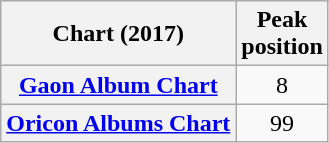<table class="wikitable plainrowheaders sortable" style="text-align:center;" border="1">
<tr>
<th scope="col">Chart (2017)</th>
<th scope="col">Peak<br>position</th>
</tr>
<tr>
<th scope="row"><a href='#'>Gaon Album Chart</a></th>
<td>8</td>
</tr>
<tr>
<th scope="row"><a href='#'>Oricon Albums Chart</a></th>
<td>99</td>
</tr>
</table>
